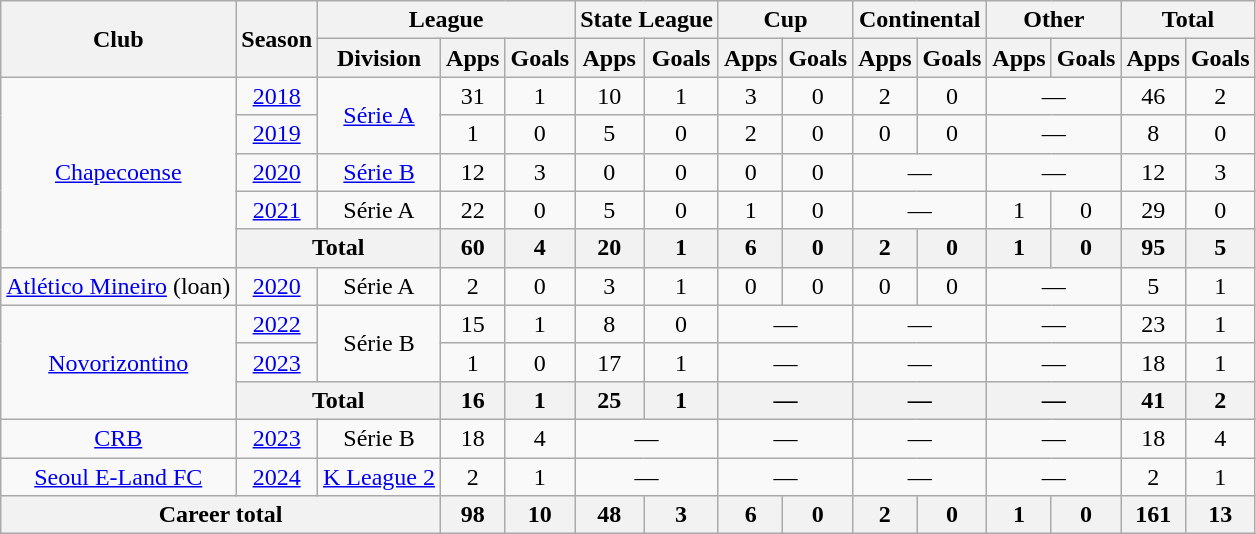<table class="wikitable" style="text-align: center">
<tr>
<th rowspan="2">Club</th>
<th rowspan="2">Season</th>
<th colspan="3">League</th>
<th colspan="2">State League</th>
<th colspan="2">Cup</th>
<th colspan="2">Continental</th>
<th colspan="2">Other</th>
<th colspan="2">Total</th>
</tr>
<tr>
<th>Division</th>
<th>Apps</th>
<th>Goals</th>
<th>Apps</th>
<th>Goals</th>
<th>Apps</th>
<th>Goals</th>
<th>Apps</th>
<th>Goals</th>
<th>Apps</th>
<th>Goals</th>
<th>Apps</th>
<th>Goals</th>
</tr>
<tr>
<td rowspan="5"><a href='#'>Chapecoense</a></td>
<td><a href='#'>2018</a></td>
<td rowspan="2"><a href='#'>Série A</a></td>
<td>31</td>
<td>1</td>
<td>10</td>
<td>1</td>
<td>3</td>
<td>0</td>
<td>2</td>
<td>0</td>
<td colspan="2">—</td>
<td>46</td>
<td>2</td>
</tr>
<tr>
<td><a href='#'>2019</a></td>
<td>1</td>
<td>0</td>
<td>5</td>
<td>0</td>
<td>2</td>
<td>0</td>
<td>0</td>
<td>0</td>
<td colspan="2">—</td>
<td>8</td>
<td>0</td>
</tr>
<tr>
<td><a href='#'>2020</a></td>
<td><a href='#'>Série B</a></td>
<td>12</td>
<td>3</td>
<td>0</td>
<td>0</td>
<td>0</td>
<td>0</td>
<td colspan="2">—</td>
<td colspan="2">—</td>
<td>12</td>
<td>3</td>
</tr>
<tr>
<td><a href='#'>2021</a></td>
<td>Série A</td>
<td>22</td>
<td>0</td>
<td>5</td>
<td>0</td>
<td>1</td>
<td>0</td>
<td colspan="2">—</td>
<td>1</td>
<td>0</td>
<td>29</td>
<td>0</td>
</tr>
<tr>
<th colspan="2">Total</th>
<th>60</th>
<th>4</th>
<th>20</th>
<th>1</th>
<th>6</th>
<th>0</th>
<th>2</th>
<th>0</th>
<th>1</th>
<th>0</th>
<th>95</th>
<th>5</th>
</tr>
<tr>
<td><a href='#'>Atlético Mineiro</a> (loan)</td>
<td><a href='#'>2020</a></td>
<td>Série A</td>
<td>2</td>
<td>0</td>
<td>3</td>
<td>1</td>
<td>0</td>
<td>0</td>
<td>0</td>
<td>0</td>
<td colspan="2">—</td>
<td>5</td>
<td>1</td>
</tr>
<tr>
<td rowspan="3"><a href='#'>Novorizontino</a></td>
<td><a href='#'>2022</a></td>
<td rowspan="2">Série B</td>
<td>15</td>
<td>1</td>
<td>8</td>
<td>0</td>
<td colspan="2">—</td>
<td colspan="2">—</td>
<td colspan="2">—</td>
<td>23</td>
<td>1</td>
</tr>
<tr>
<td><a href='#'>2023</a></td>
<td>1</td>
<td>0</td>
<td>17</td>
<td>1</td>
<td colspan="2">—</td>
<td colspan="2">—</td>
<td colspan="2">—</td>
<td>18</td>
<td>1</td>
</tr>
<tr>
<th colspan="2">Total</th>
<th>16</th>
<th>1</th>
<th>25</th>
<th>1</th>
<th colspan="2">—</th>
<th colspan="2">—</th>
<th colspan="2">—</th>
<th>41</th>
<th>2</th>
</tr>
<tr>
<td><a href='#'>CRB</a></td>
<td><a href='#'>2023</a></td>
<td>Série B</td>
<td>18</td>
<td>4</td>
<td colspan="2">—</td>
<td colspan="2">—</td>
<td colspan="2">—</td>
<td colspan="2">—</td>
<td>18</td>
<td>4</td>
</tr>
<tr>
<td><a href='#'>Seoul E-Land FC</a></td>
<td><a href='#'>2024</a></td>
<td><a href='#'>K League 2</a></td>
<td>2</td>
<td>1</td>
<td colspan="2">—</td>
<td colspan="2">—</td>
<td colspan="2">—</td>
<td colspan="2">—</td>
<td>2</td>
<td>1</td>
</tr>
<tr>
<th colspan="3"><strong>Career total</strong></th>
<th>98</th>
<th>10</th>
<th>48</th>
<th>3</th>
<th>6</th>
<th>0</th>
<th>2</th>
<th>0</th>
<th>1</th>
<th>0</th>
<th>161</th>
<th>13</th>
</tr>
</table>
